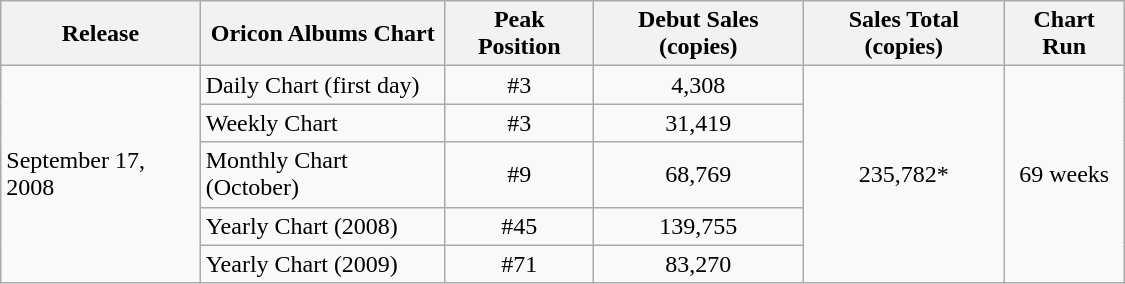<table class="wikitable" width="750px">
<tr>
<th>Release</th>
<th>Oricon Albums Chart</th>
<th>Peak Position</th>
<th>Debut Sales (copies)</th>
<th>Sales Total (copies)</th>
<th>Chart Run</th>
</tr>
<tr>
<td rowspan="5">September 17, 2008</td>
<td>Daily Chart (first day)</td>
<td align="center">#3</td>
<td align="center">4,308</td>
<td rowspan="5" align="center">235,782*</td>
<td rowspan="5" align="center">69 weeks</td>
</tr>
<tr>
<td>Weekly Chart</td>
<td align="center">#3</td>
<td align="center">31,419</td>
</tr>
<tr>
<td>Monthly Chart (October)</td>
<td align="center">#9</td>
<td align="center">68,769</td>
</tr>
<tr>
<td>Yearly Chart (2008)</td>
<td align="center">#45</td>
<td align="center">139,755</td>
</tr>
<tr>
<td>Yearly Chart (2009)</td>
<td align="center">#71</td>
<td align="center">83,270</td>
</tr>
</table>
